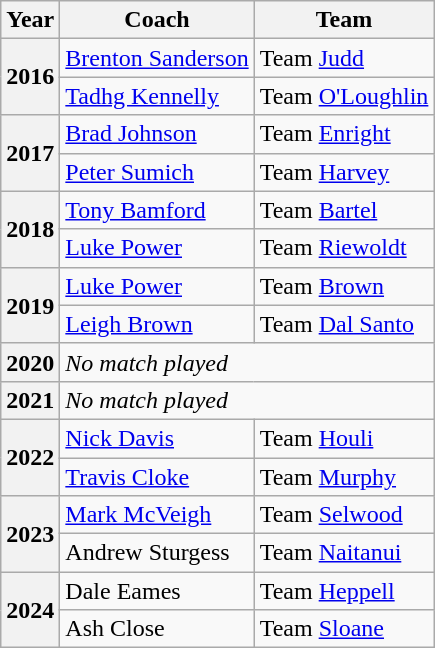<table class="wikitable sortable">
<tr>
<th>Year</th>
<th>Coach</th>
<th>Team</th>
</tr>
<tr>
<th rowspan="2">2016</th>
<td><a href='#'>Brenton Sanderson</a></td>
<td>Team <a href='#'>Judd</a></td>
</tr>
<tr>
<td><a href='#'>Tadhg Kennelly</a></td>
<td>Team <a href='#'>O'Loughlin</a></td>
</tr>
<tr>
<th rowspan="2">2017</th>
<td><a href='#'>Brad Johnson</a></td>
<td>Team <a href='#'>Enright</a></td>
</tr>
<tr>
<td><a href='#'>Peter Sumich</a></td>
<td>Team <a href='#'>Harvey</a></td>
</tr>
<tr>
<th rowspan="2">2018</th>
<td><a href='#'>Tony Bamford</a></td>
<td>Team <a href='#'>Bartel</a></td>
</tr>
<tr>
<td><a href='#'>Luke Power</a></td>
<td>Team <a href='#'>Riewoldt</a></td>
</tr>
<tr>
<th rowspan="2">2019</th>
<td><a href='#'>Luke Power</a></td>
<td>Team <a href='#'>Brown</a></td>
</tr>
<tr>
<td><a href='#'>Leigh Brown</a></td>
<td>Team <a href='#'>Dal Santo</a></td>
</tr>
<tr>
<th>2020</th>
<td colspan="2"><em>No match played</em></td>
</tr>
<tr>
<th>2021</th>
<td colspan="2"><em>No match played</em></td>
</tr>
<tr>
<th rowspan="2">2022</th>
<td><a href='#'>Nick Davis</a></td>
<td>Team <a href='#'>Houli</a></td>
</tr>
<tr>
<td><a href='#'>Travis Cloke</a></td>
<td>Team <a href='#'>Murphy</a></td>
</tr>
<tr>
<th rowspan="2">2023</th>
<td><a href='#'>Mark McVeigh</a></td>
<td>Team <a href='#'>Selwood</a></td>
</tr>
<tr>
<td>Andrew Sturgess</td>
<td>Team <a href='#'>Naitanui</a></td>
</tr>
<tr>
<th rowspan="2">2024</th>
<td>Dale Eames</td>
<td>Team <a href='#'>Heppell</a></td>
</tr>
<tr>
<td>Ash Close</td>
<td>Team <a href='#'>Sloane</a></td>
</tr>
</table>
